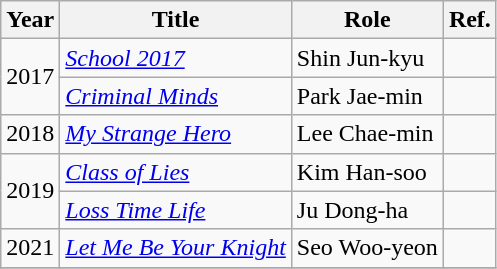<table class="wikitable sortable">
<tr>
<th>Year</th>
<th>Title</th>
<th>Role</th>
<th>Ref.</th>
</tr>
<tr>
<td rowspan="2">2017</td>
<td><em><a href='#'>School 2017</a></em></td>
<td>Shin Jun-kyu</td>
<td></td>
</tr>
<tr>
<td><em><a href='#'>Criminal Minds</a></em></td>
<td>Park Jae-min</td>
<td></td>
</tr>
<tr>
<td>2018</td>
<td><em><a href='#'>My Strange Hero</a></em></td>
<td>Lee Chae-min</td>
<td></td>
</tr>
<tr>
<td rowspan="2">2019</td>
<td><em><a href='#'>Class of Lies</a></em></td>
<td>Kim Han-soo</td>
<td></td>
</tr>
<tr>
<td><em><a href='#'>Loss Time Life</a></em></td>
<td>Ju Dong-ha</td>
<td></td>
</tr>
<tr>
<td>2021</td>
<td><em><a href='#'>Let Me Be Your Knight</a></em></td>
<td>Seo Woo-yeon</td>
<td></td>
</tr>
<tr>
</tr>
</table>
